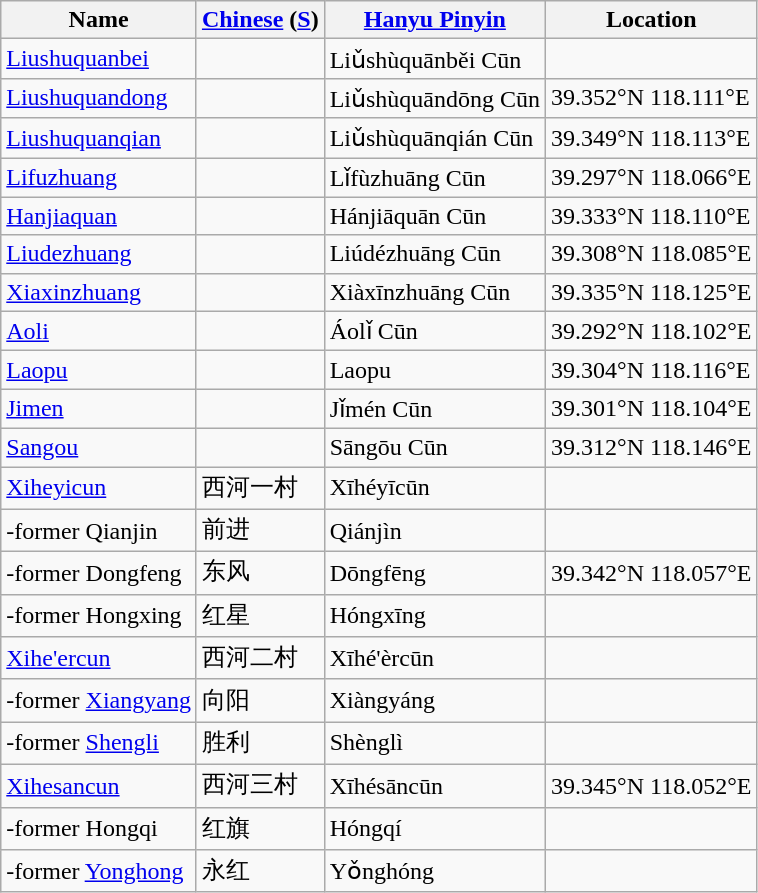<table class="wikitable">
<tr>
<th>Name</th>
<th><a href='#'>Chinese</a> (<a href='#'>S</a>)</th>
<th><a href='#'>Hanyu Pinyin</a></th>
<th>Location</th>
</tr>
<tr>
<td><a href='#'>Liushuquanbei</a></td>
<td></td>
<td>Liǔshùquānběi Cūn</td>
<td><small></small></td>
</tr>
<tr>
<td><a href='#'>Liushuquandong</a></td>
<td></td>
<td>Liǔshùquāndōng Cūn</td>
<td>39.352°N 118.111°E</td>
</tr>
<tr>
<td><a href='#'>Liushuquanqian</a></td>
<td></td>
<td>Liǔshùquānqián Cūn</td>
<td>39.349°N 118.113°E</td>
</tr>
<tr>
<td><a href='#'>Lifuzhuang</a></td>
<td></td>
<td>Lǐfùzhuāng Cūn</td>
<td>39.297°N 118.066°E</td>
</tr>
<tr>
<td><a href='#'>Hanjiaquan</a></td>
<td></td>
<td>Hánjiāquān Cūn</td>
<td>39.333°N 118.110°E</td>
</tr>
<tr>
<td><a href='#'>Liudezhuang</a></td>
<td></td>
<td>Liúdézhuāng Cūn</td>
<td>39.308°N 118.085°E</td>
</tr>
<tr>
<td><a href='#'>Xiaxinzhuang</a></td>
<td></td>
<td>Xiàxīnzhuāng Cūn</td>
<td>39.335°N 118.125°E</td>
</tr>
<tr>
<td><a href='#'>Aoli</a></td>
<td></td>
<td>Áolǐ Cūn</td>
<td>39.292°N 118.102°E</td>
</tr>
<tr>
<td><a href='#'>Laopu</a></td>
<td></td>
<td>Laopu</td>
<td>39.304°N 118.116°E</td>
</tr>
<tr>
<td><a href='#'>Jimen</a></td>
<td></td>
<td>Jǐmén Cūn</td>
<td>39.301°N 118.104°E</td>
</tr>
<tr>
<td><a href='#'>Sangou</a></td>
<td></td>
<td>Sāngōu Cūn</td>
<td>39.312°N 118.146°E</td>
</tr>
<tr>
<td><a href='#'>Xiheyicun</a></td>
<td>西河一村</td>
<td>Xīhéyīcūn</td>
<td></td>
</tr>
<tr>
<td>-former Qianjin</td>
<td>前进</td>
<td>Qiánjìn</td>
<td></td>
</tr>
<tr>
<td>-former Dongfeng</td>
<td>东风</td>
<td>Dōngfēng</td>
<td>39.342°N 118.057°E</td>
</tr>
<tr>
<td>-former Hongxing</td>
<td>红星</td>
<td>Hóngxīng</td>
<td></td>
</tr>
<tr>
<td><a href='#'>Xihe'ercun</a></td>
<td>西河二村</td>
<td>Xīhé'èrcūn</td>
<td></td>
</tr>
<tr>
<td>-former <a href='#'>Xiangyang</a></td>
<td>向阳</td>
<td>Xiàngyáng</td>
<td></td>
</tr>
<tr>
<td>-former <a href='#'>Shengli</a></td>
<td>胜利</td>
<td>Shènglì</td>
<td></td>
</tr>
<tr>
<td><a href='#'>Xihesancun</a></td>
<td>西河三村</td>
<td>Xīhésāncūn</td>
<td>39.345°N 118.052°E</td>
</tr>
<tr>
<td>-former Hongqi</td>
<td>红旗</td>
<td>Hóngqí</td>
<td></td>
</tr>
<tr>
<td>-former <a href='#'>Yonghong</a></td>
<td>永红</td>
<td>Yǒnghóng</td>
<td></td>
</tr>
</table>
